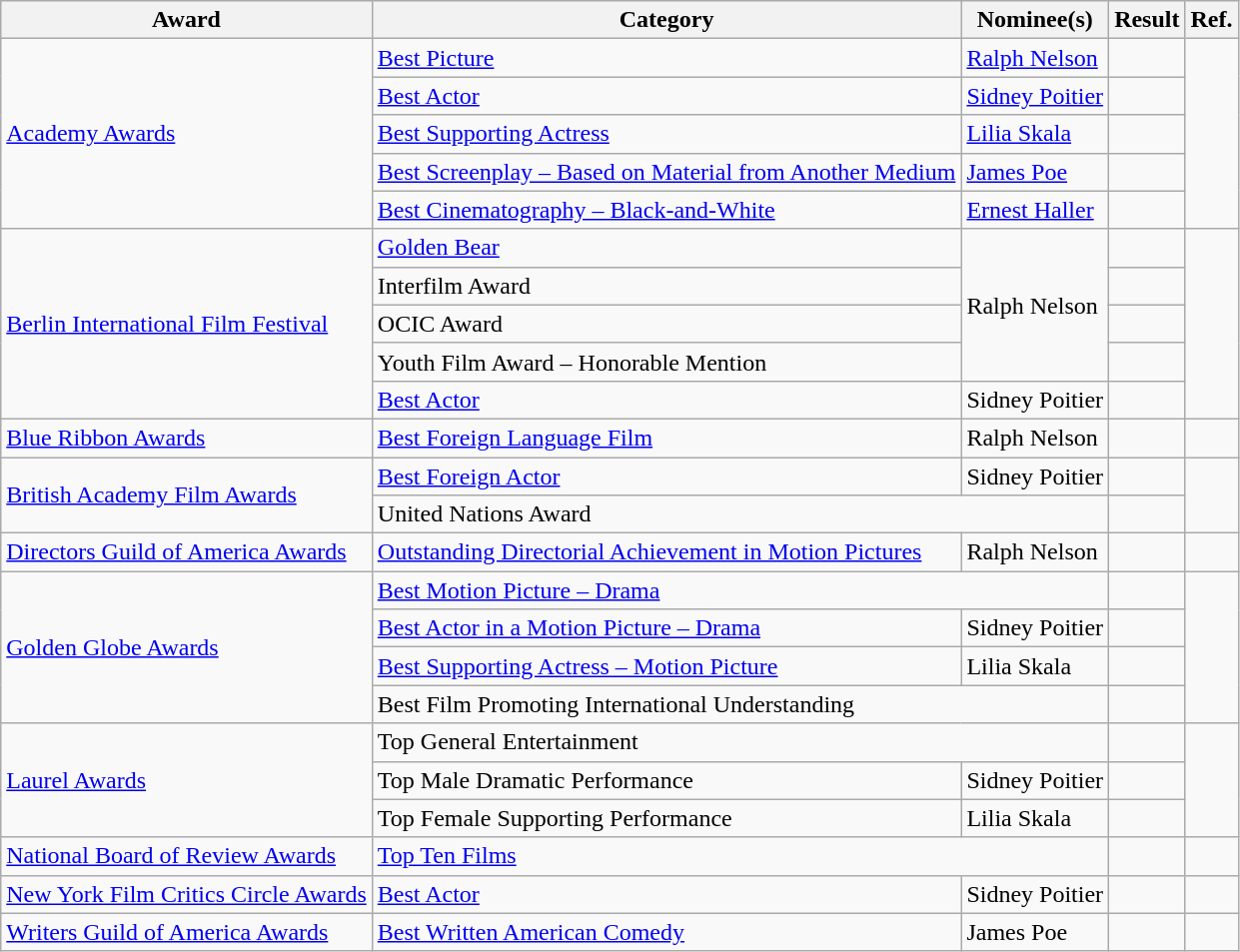<table class="wikitable plainrowheaders">
<tr>
<th>Award</th>
<th>Category</th>
<th>Nominee(s)</th>
<th>Result</th>
<th>Ref.</th>
</tr>
<tr>
<td rowspan="5"><a href='#'>Academy Awards</a></td>
<td><a href='#'>Best Picture</a></td>
<td><a href='#'>Ralph Nelson</a></td>
<td></td>
<td align="center" rowspan="5"> <br></td>
</tr>
<tr>
<td><a href='#'>Best Actor</a></td>
<td><a href='#'>Sidney Poitier</a></td>
<td></td>
</tr>
<tr>
<td><a href='#'>Best Supporting Actress</a></td>
<td><a href='#'>Lilia Skala</a></td>
<td></td>
</tr>
<tr>
<td><a href='#'>Best Screenplay – Based on Material from Another Medium</a></td>
<td><a href='#'>James Poe</a></td>
<td></td>
</tr>
<tr>
<td><a href='#'>Best Cinematography – Black-and-White</a></td>
<td><a href='#'>Ernest Haller</a></td>
<td></td>
</tr>
<tr>
<td rowspan="5"><a href='#'>Berlin International Film Festival</a></td>
<td><a href='#'>Golden Bear</a></td>
<td rowspan="4">Ralph Nelson</td>
<td></td>
<td align="center" rowspan="5"></td>
</tr>
<tr>
<td>Interfilm Award</td>
<td></td>
</tr>
<tr>
<td>OCIC Award</td>
<td></td>
</tr>
<tr>
<td>Youth Film Award – Honorable Mention</td>
<td></td>
</tr>
<tr>
<td><a href='#'>Best Actor</a></td>
<td>Sidney Poitier</td>
<td></td>
</tr>
<tr>
<td><a href='#'>Blue Ribbon Awards</a></td>
<td><a href='#'>Best Foreign Language Film</a></td>
<td>Ralph Nelson</td>
<td></td>
<td align="center"></td>
</tr>
<tr>
<td rowspan="2"><a href='#'>British Academy Film Awards</a></td>
<td><a href='#'>Best Foreign Actor</a></td>
<td>Sidney Poitier</td>
<td></td>
<td align="center" rowspan="2"></td>
</tr>
<tr>
<td colspan="2">United Nations Award</td>
<td></td>
</tr>
<tr>
<td><a href='#'>Directors Guild of America Awards</a></td>
<td><a href='#'>Outstanding Directorial Achievement in Motion Pictures</a></td>
<td>Ralph Nelson</td>
<td></td>
<td align="center"></td>
</tr>
<tr>
<td rowspan="4"><a href='#'>Golden Globe Awards</a></td>
<td colspan="2"><a href='#'>Best Motion Picture – Drama</a></td>
<td></td>
<td align="center" rowspan="4"></td>
</tr>
<tr>
<td><a href='#'>Best Actor in a Motion Picture – Drama</a></td>
<td>Sidney Poitier</td>
<td></td>
</tr>
<tr>
<td><a href='#'>Best Supporting Actress – Motion Picture</a></td>
<td>Lilia Skala</td>
<td></td>
</tr>
<tr>
<td colspan="2">Best Film Promoting International Understanding</td>
<td></td>
</tr>
<tr>
<td rowspan="3"><a href='#'>Laurel Awards</a></td>
<td colspan="2">Top General Entertainment</td>
<td></td>
<td align="center" rowspan="3"></td>
</tr>
<tr>
<td>Top Male Dramatic Performance</td>
<td>Sidney Poitier</td>
<td></td>
</tr>
<tr>
<td>Top Female Supporting Performance</td>
<td>Lilia Skala</td>
<td></td>
</tr>
<tr>
<td><a href='#'>National Board of Review Awards</a></td>
<td colspan="2"><a href='#'>Top Ten Films</a></td>
<td></td>
<td align="center"></td>
</tr>
<tr>
<td><a href='#'>New York Film Critics Circle Awards</a></td>
<td><a href='#'>Best Actor</a></td>
<td>Sidney Poitier</td>
<td></td>
<td align="center"></td>
</tr>
<tr>
<td><a href='#'>Writers Guild of America Awards</a></td>
<td><a href='#'>Best Written American Comedy</a></td>
<td>James Poe</td>
<td></td>
<td align="center"></td>
</tr>
</table>
